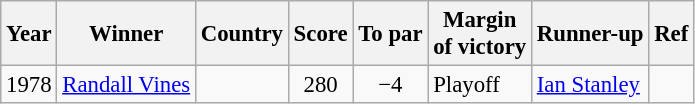<table class=wikitable style="font-size:95%">
<tr>
<th>Year</th>
<th>Winner</th>
<th>Country</th>
<th>Score</th>
<th>To par</th>
<th>Margin<br>of victory</th>
<th>Runner-up</th>
<th>Ref</th>
</tr>
<tr>
<td>1978</td>
<td><a href='#'>Randall Vines</a></td>
<td></td>
<td align=center>280</td>
<td align=center>−4</td>
<td>Playoff</td>
<td> <a href='#'>Ian Stanley</a></td>
<td></td>
</tr>
</table>
